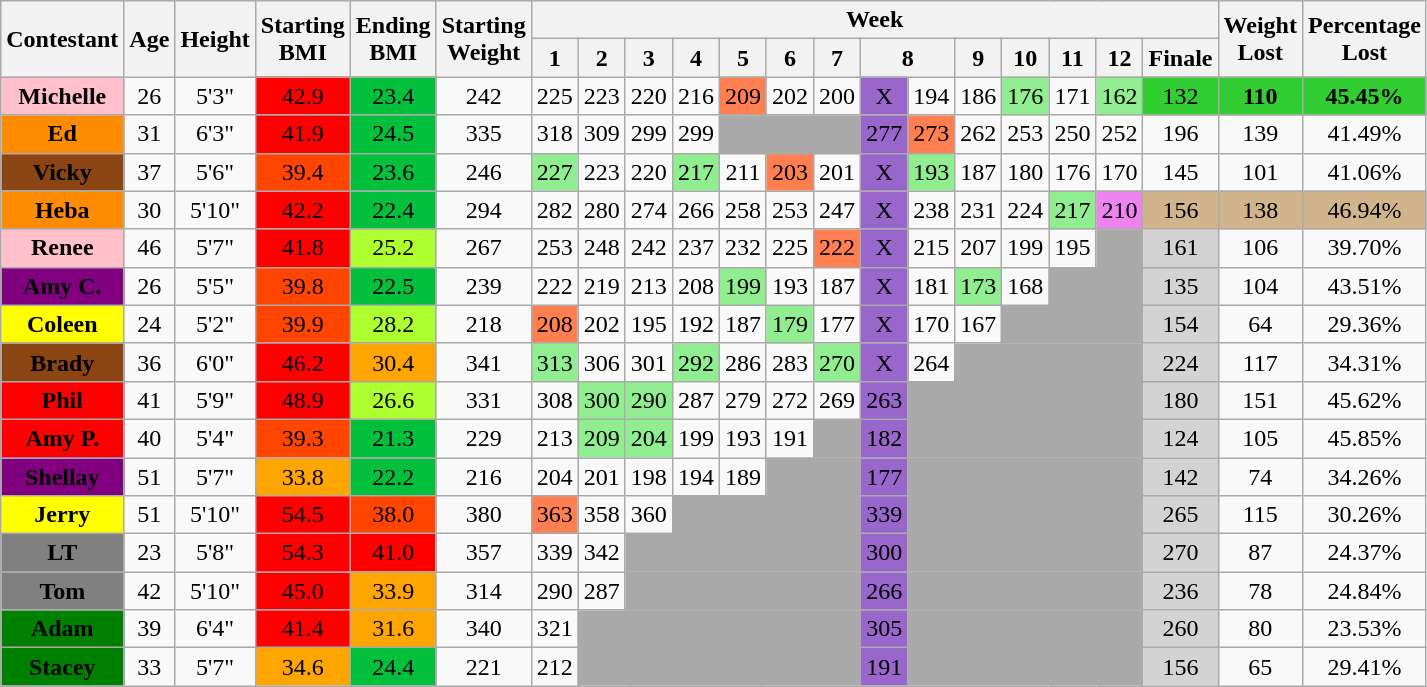<table class="wikitable sortable" style="text-align:center" align="center">
<tr>
<th rowspan=2>Contestant</th>
<th rowspan=2>Age</th>
<th rowspan=2>Height</th>
<th rowspan=2>Starting<br>BMI</th>
<th rowspan=2>Ending<br>BMI</th>
<th rowspan=2>Starting<br>Weight</th>
<th colspan=14>Week</th>
<th rowspan=2>Weight<br>Lost</th>
<th rowspan=2>Percentage<br>Lost</th>
</tr>
<tr>
<th>1</th>
<th>2</th>
<th>3</th>
<th>4</th>
<th>5</th>
<th>6</th>
<th>7</th>
<th colspan=2>8</th>
<th>9</th>
<th>10</th>
<th>11</th>
<th>12</th>
<th>Finale</th>
</tr>
<tr>
<td bgcolor="pink"><span><strong>Michelle</strong></span></td>
<td>26</td>
<td>5'3"</td>
<td bgcolor="red">42.9</td>
<td bgcolor="#03C03C">23.4</td>
<td>242</td>
<td>225</td>
<td>223</td>
<td>220</td>
<td>216</td>
<td bgcolor="coral">209</td>
<td>202</td>
<td>200</td>
<td bgcolor="#9966CC">X</td>
<td>194</td>
<td>186</td>
<td bgcolor="lightgreen">176</td>
<td>171</td>
<td bgcolor="lightgreen">162</td>
<td bgcolor="limegreen">132</td>
<td bgcolor="limegreen"><strong>110</strong></td>
<td bgcolor="limegreen"><strong>45.45%</strong></td>
</tr>
<tr>
<td bgcolor="darkorange"><span><strong>Ed</strong></span></td>
<td>31</td>
<td>6'3"</td>
<td bgcolor="red">41.9</td>
<td bgcolor="#03C03C">24.5</td>
<td>335</td>
<td>318</td>
<td>309</td>
<td>299</td>
<td>299</td>
<td colspan=3 bgcolor="darkgray"></td>
<td bgcolor="#9966CC">277</td>
<td bgcolor="coral">273</td>
<td>262</td>
<td>253</td>
<td>250</td>
<td>252</td>
<td>196</td>
<td>139</td>
<td>41.49%</td>
</tr>
<tr>
<td bgcolor="saddlebrown"><span><strong>Vicky</strong></span></td>
<td>37</td>
<td>5'6"</td>
<td bgcolor="#FF4500">39.4</td>
<td bgcolor="#03C03C">23.6</td>
<td>246</td>
<td bgcolor="lightgreen">227</td>
<td>223</td>
<td>220</td>
<td bgcolor="lightgreen">217</td>
<td>211</td>
<td bgcolor="coral">203</td>
<td>201</td>
<td bgcolor="#9966CC">X</td>
<td bgcolor="lightgreen">193</td>
<td>187</td>
<td>180</td>
<td>176</td>
<td>170</td>
<td>145</td>
<td>101</td>
<td>41.06%</td>
</tr>
<tr>
<td bgcolor="darkorange"><span><strong>Heba</strong></span></td>
<td>30</td>
<td>5'10"</td>
<td bgcolor="red">42.2</td>
<td bgcolor="#03C03C">22.4</td>
<td>294</td>
<td>282</td>
<td>280</td>
<td>274</td>
<td>266</td>
<td>258</td>
<td>253</td>
<td>247</td>
<td bgcolor="#9966CC">X</td>
<td>238</td>
<td>231</td>
<td>224</td>
<td bgcolor="lightgreen">217</td>
<td bgcolor="violet">210</td>
<td bgcolor="tan">156</td>
<td bgcolor="tan">138</td>
<td bgcolor="tan">46.94%</td>
</tr>
<tr>
<td bgcolor="pink"><span><strong>Renee</strong></span></td>
<td>46</td>
<td>5'7"</td>
<td bgcolor="red">41.8</td>
<td bgcolor="greenyellow">25.2</td>
<td>267</td>
<td>253</td>
<td>248</td>
<td>242</td>
<td>237</td>
<td>232</td>
<td>225</td>
<td bgcolor="coral">222</td>
<td bgcolor="#9966CC">X</td>
<td>215</td>
<td>207</td>
<td>199</td>
<td>195</td>
<td bgcolor="darkgray"></td>
<td bgcolor="lightgrey">161</td>
<td>106</td>
<td>39.70%</td>
</tr>
<tr>
<td bgcolor="purple"><span><strong>Amy C.</strong></span></td>
<td>26</td>
<td>5'5"</td>
<td bgcolor="#FF4500">39.8</td>
<td bgcolor="#03C03C">22.5</td>
<td>239</td>
<td>222</td>
<td>219</td>
<td>213</td>
<td>208</td>
<td bgcolor="lightgreen">199</td>
<td>193</td>
<td>187</td>
<td bgcolor="#9966CC">X</td>
<td>181</td>
<td bgcolor="lightgreen">173</td>
<td>168</td>
<td colspan=2 bgcolor="darkgray"></td>
<td bgcolor="lightgrey">135</td>
<td>104</td>
<td>43.51%</td>
</tr>
<tr>
<td bgcolor="yellow"><span><strong>Coleen</strong></span></td>
<td>24</td>
<td>5'2"</td>
<td bgcolor="#FF4500">39.9</td>
<td bgcolor="greenyellow">28.2</td>
<td>218</td>
<td bgcolor="coral">208</td>
<td>202</td>
<td>195</td>
<td>192</td>
<td>187</td>
<td bgcolor="lightgreen">179</td>
<td>177</td>
<td bgcolor="#9966CC">X</td>
<td>170</td>
<td>167</td>
<td colspan=3 bgcolor="darkgray"></td>
<td bgcolor="lightgrey">154</td>
<td>64</td>
<td>29.36%</td>
</tr>
<tr>
<td bgcolor="saddlebrown"><span><strong>Brady</strong></span></td>
<td>36</td>
<td>6'0"</td>
<td bgcolor="red">46.2</td>
<td bgcolor="orange">30.4</td>
<td>341</td>
<td bgcolor="lightgreen">313</td>
<td>306</td>
<td>301</td>
<td bgcolor="lightgreen">292</td>
<td>286</td>
<td>283</td>
<td bgcolor="lightgreen">270</td>
<td bgcolor="#9966CC">X</td>
<td>264</td>
<td colspan=4 bgcolor="darkgray"></td>
<td bgcolor="lightgrey">224</td>
<td>117</td>
<td>34.31%</td>
</tr>
<tr>
<td bgcolor="red"><span><strong>Phil</strong></span></td>
<td>41</td>
<td>5'9"</td>
<td bgcolor="red">48.9</td>
<td bgcolor="greenyellow">26.6</td>
<td>331</td>
<td>308</td>
<td bgcolor="lightgreen">300</td>
<td bgcolor="lightgreen">290</td>
<td>287</td>
<td>279</td>
<td>272</td>
<td>269</td>
<td bgcolor="#9966CC">263</td>
<td bgcolor="darkgray" colspan=5></td>
<td bgcolor="lightgrey">180</td>
<td>151</td>
<td>45.62%</td>
</tr>
<tr>
<td bgcolor="red"><span><strong>Amy P.</strong></span></td>
<td>40</td>
<td>5'4"</td>
<td bgcolor="#FF4500">39.3</td>
<td bgcolor="#03C03C">21.3</td>
<td>229</td>
<td>213</td>
<td bgcolor="lightgreen">209</td>
<td bgcolor="lightgreen">204</td>
<td>199</td>
<td>193</td>
<td>191</td>
<td bgcolor="darkgray"></td>
<td bgcolor="#9966CC">182</td>
<td bgcolor="darkgray" colspan=5></td>
<td bgcolor="lightgrey">124</td>
<td>105</td>
<td>45.85%</td>
</tr>
<tr>
<td bgcolor="purple"><span><strong>Shellay</strong></span></td>
<td>51</td>
<td>5'7"</td>
<td bgcolor="orange">33.8</td>
<td bgcolor="#03C03C">22.2</td>
<td>216</td>
<td>204</td>
<td>201</td>
<td>198</td>
<td>194</td>
<td>189</td>
<td bgcolor="darkgray" colspan=2></td>
<td bgcolor="#9966CC">177</td>
<td bgcolor="darkgray" colspan=5></td>
<td bgcolor="lightgrey">142</td>
<td>74</td>
<td>34.26%</td>
</tr>
<tr>
<td bgcolor="yellow"><strong>Jerry</strong></td>
<td>51</td>
<td>5'10"</td>
<td bgcolor="red">54.5</td>
<td bgcolor="#FF4500">38.0</td>
<td>380</td>
<td bgcolor="coral">363</td>
<td>358</td>
<td>360</td>
<td bgcolor="darkgray" colspan=4></td>
<td bgcolor="#9966CC">339</td>
<td bgcolor="darkgray" colspan=5></td>
<td bgcolor="lightgrey">265</td>
<td>115</td>
<td>30.26%</td>
</tr>
<tr>
<td bgcolor="gray"><strong>LT</strong></td>
<td>23</td>
<td>5'8"</td>
<td bgcolor="red">54.3</td>
<td bgcolor="red">41.0</td>
<td>357</td>
<td>339</td>
<td>342</td>
<td bgcolor="darkgray" colspan=5></td>
<td bgcolor="#9966CC">300</td>
<td bgcolor="darkgray" colspan=5></td>
<td bgcolor="lightgrey">270</td>
<td>87</td>
<td>24.37%</td>
</tr>
<tr>
<td bgcolor="gray"><strong>Tom</strong></td>
<td>42</td>
<td>5'10"</td>
<td bgcolor="red">45.0</td>
<td bgcolor="orange">33.9</td>
<td>314</td>
<td>290</td>
<td>287</td>
<td bgcolor="darkgray" colspan=5></td>
<td bgcolor="#9966CC">266</td>
<td bgcolor="darkgray" colspan=5></td>
<td bgcolor="lightgrey">236</td>
<td>78</td>
<td>24.84%</td>
</tr>
<tr>
<td bgcolor="green"><span><strong>Adam</strong></span></td>
<td>39</td>
<td>6'4"</td>
<td bgcolor="red">41.4</td>
<td bgcolor="orange">31.6</td>
<td>340</td>
<td>321</td>
<td bgcolor="darkgray" colspan=6></td>
<td bgcolor="#9966CC">305</td>
<td bgcolor="darkgray" colspan=5></td>
<td bgcolor="lightgrey">260</td>
<td>80</td>
<td>23.53%</td>
</tr>
<tr>
<td bgcolor="green"><span><strong>Stacey</strong></span></td>
<td>33</td>
<td>5'7"</td>
<td bgcolor="orange">34.6</td>
<td bgcolor="#03C03C">24.4</td>
<td>221</td>
<td>212</td>
<td bgcolor="darkgray" colspan=6></td>
<td bgcolor="#9966CC">191</td>
<td colspan=5 bgcolor="darkgray"></td>
<td bgcolor="lightgrey">156</td>
<td>65</td>
<td>29.41%</td>
</tr>
</table>
